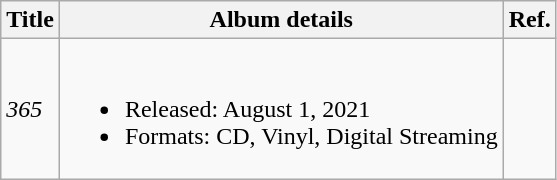<table class="wikitable">
<tr>
<th>Title</th>
<th>Album details</th>
<th>Ref.</th>
</tr>
<tr>
<td><em>365</em></td>
<td><br><ul><li>Released: August 1, 2021</li><li>Formats: CD, Vinyl, Digital Streaming</li></ul></td>
<td></td>
</tr>
</table>
